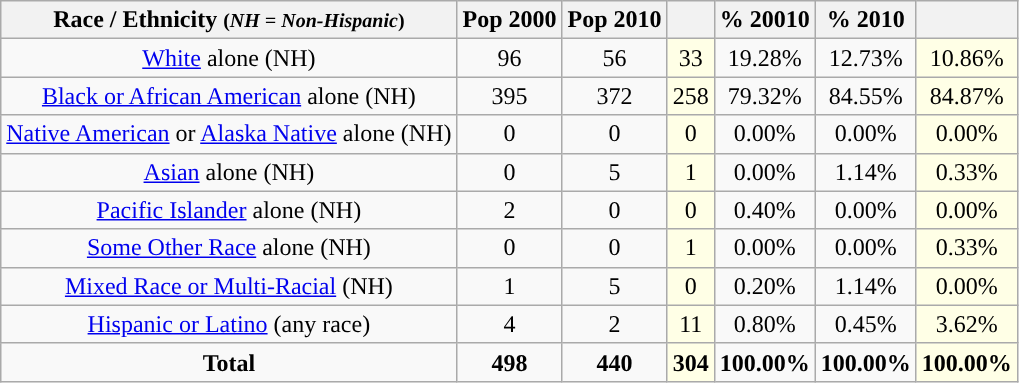<table class="wikitable" style="text-align:center;">
<tr>
<th>Race / Ethnicity <small>(<em>NH = Non-Hispanic</em>)</small></th>
<th>Pop 2000</th>
<th>Pop 2010</th>
<th></th>
<th>% 20010</th>
<th>% 2010</th>
<th></th>
</tr>
<tr>
<td><a href='#'>White</a> alone (NH)</td>
<td>96</td>
<td>56</td>
<td style='background: #ffffe6;'>33</td>
<td>19.28%</td>
<td>12.73%</td>
<td style='background: #ffffe6;'>10.86%</td>
</tr>
<tr>
<td><a href='#'>Black or African American</a> alone (NH)</td>
<td>395</td>
<td>372</td>
<td style='background: #ffffe6;'>258</td>
<td>79.32%</td>
<td>84.55%</td>
<td style='background: #ffffe6;'>84.87%</td>
</tr>
<tr>
<td><a href='#'>Native American</a> or <a href='#'>Alaska Native</a> alone (NH)</td>
<td>0</td>
<td>0</td>
<td style='background: #ffffe6;'>0</td>
<td>0.00%</td>
<td>0.00%</td>
<td style='background: #ffffe6;'>0.00%</td>
</tr>
<tr>
<td><a href='#'>Asian</a> alone (NH)</td>
<td>0</td>
<td>5</td>
<td style='background: #ffffe6;'>1</td>
<td>0.00%</td>
<td>1.14%</td>
<td style='background: #ffffe6;'>0.33%</td>
</tr>
<tr>
<td><a href='#'>Pacific Islander</a> alone (NH)</td>
<td>2</td>
<td>0</td>
<td style='background: #ffffe6;'>0</td>
<td>0.40%</td>
<td>0.00%</td>
<td style='background: #ffffe6;'>0.00%</td>
</tr>
<tr>
<td><a href='#'>Some Other Race</a> alone (NH)</td>
<td>0</td>
<td>0</td>
<td style='background: #ffffe6;'>1</td>
<td>0.00%</td>
<td>0.00%</td>
<td style='background: #ffffe6;'>0.33%</td>
</tr>
<tr>
<td><a href='#'>Mixed Race or Multi-Racial</a> (NH)</td>
<td>1</td>
<td>5</td>
<td style='background: #ffffe6;'>0</td>
<td>0.20%</td>
<td>1.14%</td>
<td style='background: #ffffe6;'>0.00%</td>
</tr>
<tr>
<td><a href='#'>Hispanic or Latino</a> (any race)</td>
<td>4</td>
<td>2</td>
<td style='background: #ffffe6;'>11</td>
<td>0.80%</td>
<td>0.45%</td>
<td style='background: #ffffe6;'>3.62%</td>
</tr>
<tr>
<td><strong>Total</strong></td>
<td><strong>498</strong></td>
<td><strong>440</strong></td>
<td style='background: #ffffe6;'><strong>304</strong></td>
<td><strong>100.00%</strong></td>
<td><strong>100.00%</strong></td>
<td style='background: #ffffe6;'><strong>100.00%</strong></td>
</tr>
</table>
